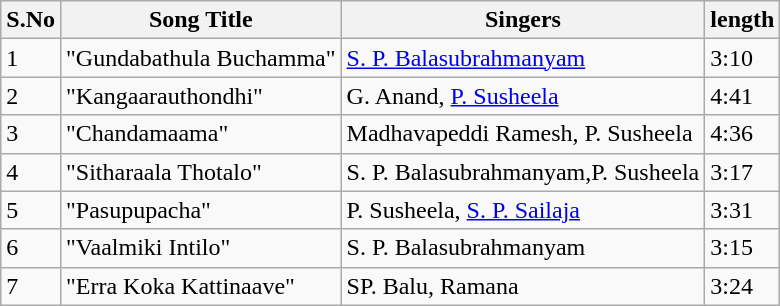<table class="wikitable">
<tr>
<th>S.No</th>
<th>Song Title</th>
<th>Singers</th>
<th>length</th>
</tr>
<tr>
<td>1</td>
<td>"Gundabathula Buchamma"</td>
<td><a href='#'>S. P. Balasubrahmanyam</a></td>
<td>3:10</td>
</tr>
<tr>
<td>2</td>
<td>"Kangaarauthondhi"</td>
<td>G. Anand, <a href='#'>P. Susheela</a></td>
<td>4:41</td>
</tr>
<tr>
<td>3</td>
<td>"Chandamaama"</td>
<td>Madhavapeddi Ramesh, P. Susheela</td>
<td>4:36</td>
</tr>
<tr>
<td>4</td>
<td>"Sitharaala Thotalo"</td>
<td>S. P. Balasubrahmanyam,P. Susheela</td>
<td>3:17</td>
</tr>
<tr>
<td>5</td>
<td>"Pasupupacha"</td>
<td>P. Susheela, <a href='#'>S. P. Sailaja</a></td>
<td>3:31</td>
</tr>
<tr>
<td>6</td>
<td>"Vaalmiki Intilo"</td>
<td>S. P. Balasubrahmanyam</td>
<td>3:15</td>
</tr>
<tr>
<td>7</td>
<td>"Erra Koka Kattinaave"</td>
<td>SP. Balu, Ramana</td>
<td>3:24</td>
</tr>
</table>
